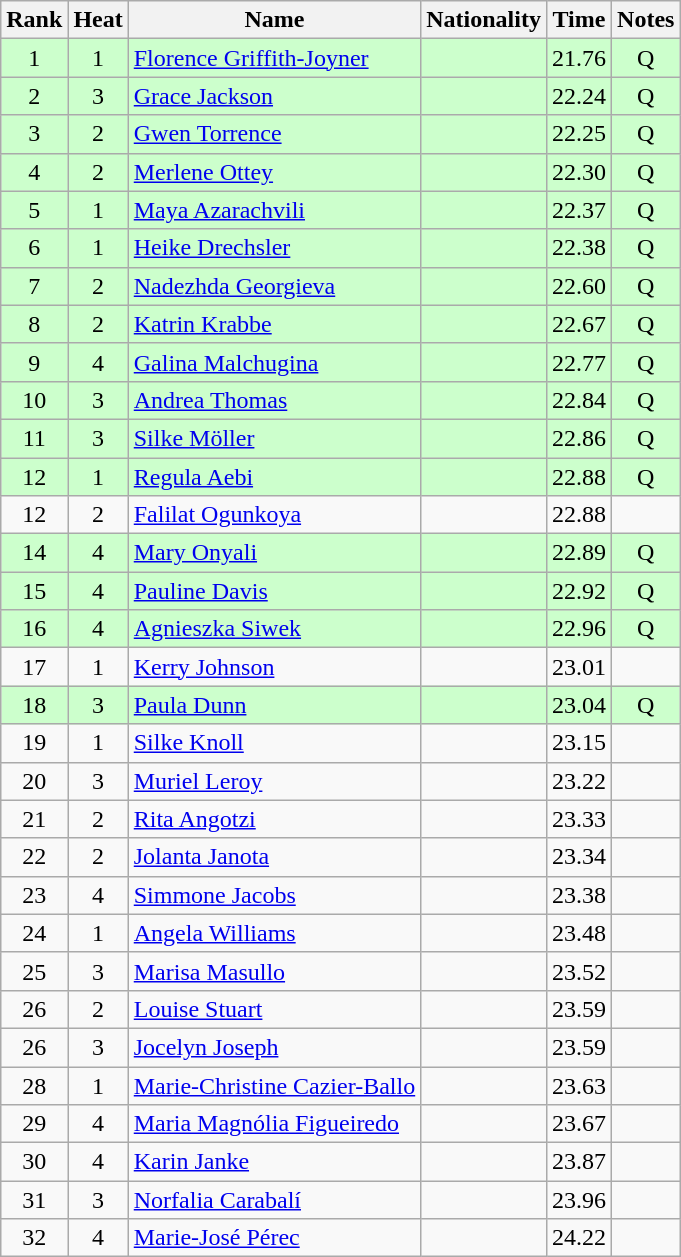<table class="wikitable sortable" style="text-align:center">
<tr>
<th>Rank</th>
<th>Heat</th>
<th>Name</th>
<th>Nationality</th>
<th>Time</th>
<th>Notes</th>
</tr>
<tr bgcolor=ccffcc>
<td>1</td>
<td>1</td>
<td align="left"><a href='#'>Florence Griffith-Joyner</a></td>
<td align=left></td>
<td>21.76</td>
<td>Q</td>
</tr>
<tr bgcolor=ccffcc>
<td>2</td>
<td>3</td>
<td align="left"><a href='#'>Grace Jackson</a></td>
<td align=left></td>
<td>22.24</td>
<td>Q</td>
</tr>
<tr bgcolor=ccffcc>
<td>3</td>
<td>2</td>
<td align="left"><a href='#'>Gwen Torrence</a></td>
<td align=left></td>
<td>22.25</td>
<td>Q</td>
</tr>
<tr bgcolor=ccffcc>
<td>4</td>
<td>2</td>
<td align="left"><a href='#'>Merlene Ottey</a></td>
<td align=left></td>
<td>22.30</td>
<td>Q</td>
</tr>
<tr bgcolor=ccffcc>
<td>5</td>
<td>1</td>
<td align="left"><a href='#'>Maya Azarachvili</a></td>
<td align=left></td>
<td>22.37</td>
<td>Q</td>
</tr>
<tr bgcolor=ccffcc>
<td>6</td>
<td>1</td>
<td align="left"><a href='#'>Heike Drechsler</a></td>
<td align=left></td>
<td>22.38</td>
<td>Q</td>
</tr>
<tr bgcolor=ccffcc>
<td>7</td>
<td>2</td>
<td align="left"><a href='#'>Nadezhda Georgieva</a></td>
<td align=left></td>
<td>22.60</td>
<td>Q</td>
</tr>
<tr bgcolor=ccffcc>
<td>8</td>
<td>2</td>
<td align="left"><a href='#'>Katrin Krabbe</a></td>
<td align=left></td>
<td>22.67</td>
<td>Q</td>
</tr>
<tr bgcolor=ccffcc>
<td>9</td>
<td>4</td>
<td align="left"><a href='#'>Galina Malchugina</a></td>
<td align=left></td>
<td>22.77</td>
<td>Q</td>
</tr>
<tr bgcolor=ccffcc>
<td>10</td>
<td>3</td>
<td align="left"><a href='#'>Andrea Thomas</a></td>
<td align=left></td>
<td>22.84</td>
<td>Q</td>
</tr>
<tr bgcolor=ccffcc>
<td>11</td>
<td>3</td>
<td align="left"><a href='#'>Silke Möller</a></td>
<td align=left></td>
<td>22.86</td>
<td>Q</td>
</tr>
<tr bgcolor=ccffcc>
<td>12</td>
<td>1</td>
<td align="left"><a href='#'>Regula Aebi</a></td>
<td align=left></td>
<td>22.88</td>
<td>Q</td>
</tr>
<tr>
<td>12</td>
<td>2</td>
<td align="left"><a href='#'>Falilat Ogunkoya</a></td>
<td align=left></td>
<td>22.88</td>
<td></td>
</tr>
<tr bgcolor=ccffcc>
<td>14</td>
<td>4</td>
<td align="left"><a href='#'>Mary Onyali</a></td>
<td align=left></td>
<td>22.89</td>
<td>Q</td>
</tr>
<tr bgcolor=ccffcc>
<td>15</td>
<td>4</td>
<td align="left"><a href='#'>Pauline Davis</a></td>
<td align=left></td>
<td>22.92</td>
<td>Q</td>
</tr>
<tr bgcolor=ccffcc>
<td>16</td>
<td>4</td>
<td align="left"><a href='#'>Agnieszka Siwek</a></td>
<td align=left></td>
<td>22.96</td>
<td>Q</td>
</tr>
<tr>
<td>17</td>
<td>1</td>
<td align="left"><a href='#'>Kerry Johnson</a></td>
<td align=left></td>
<td>23.01</td>
<td></td>
</tr>
<tr bgcolor=ccffcc>
<td>18</td>
<td>3</td>
<td align="left"><a href='#'>Paula Dunn</a></td>
<td align=left></td>
<td>23.04</td>
<td>Q</td>
</tr>
<tr>
<td>19</td>
<td>1</td>
<td align="left"><a href='#'>Silke Knoll</a></td>
<td align=left></td>
<td>23.15</td>
<td></td>
</tr>
<tr>
<td>20</td>
<td>3</td>
<td align="left"><a href='#'>Muriel Leroy</a></td>
<td align=left></td>
<td>23.22</td>
<td></td>
</tr>
<tr>
<td>21</td>
<td>2</td>
<td align="left"><a href='#'>Rita Angotzi</a></td>
<td align=left></td>
<td>23.33</td>
<td></td>
</tr>
<tr>
<td>22</td>
<td>2</td>
<td align="left"><a href='#'>Jolanta Janota</a></td>
<td align=left></td>
<td>23.34</td>
<td></td>
</tr>
<tr>
<td>23</td>
<td>4</td>
<td align="left"><a href='#'>Simmone Jacobs</a></td>
<td align=left></td>
<td>23.38</td>
<td></td>
</tr>
<tr>
<td>24</td>
<td>1</td>
<td align="left"><a href='#'>Angela Williams</a></td>
<td align=left></td>
<td>23.48</td>
<td></td>
</tr>
<tr>
<td>25</td>
<td>3</td>
<td align="left"><a href='#'>Marisa Masullo</a></td>
<td align=left></td>
<td>23.52</td>
<td></td>
</tr>
<tr>
<td>26</td>
<td>2</td>
<td align="left"><a href='#'>Louise Stuart</a></td>
<td align=left></td>
<td>23.59</td>
<td></td>
</tr>
<tr>
<td>26</td>
<td>3</td>
<td align="left"><a href='#'>Jocelyn Joseph</a></td>
<td align=left></td>
<td>23.59</td>
<td></td>
</tr>
<tr>
<td>28</td>
<td>1</td>
<td align="left"><a href='#'>Marie-Christine Cazier-Ballo</a></td>
<td align=left></td>
<td>23.63</td>
<td></td>
</tr>
<tr>
<td>29</td>
<td>4</td>
<td align="left"><a href='#'>Maria Magnólia Figueiredo</a></td>
<td align=left></td>
<td>23.67</td>
<td></td>
</tr>
<tr>
<td>30</td>
<td>4</td>
<td align="left"><a href='#'>Karin Janke</a></td>
<td align=left></td>
<td>23.87</td>
<td></td>
</tr>
<tr>
<td>31</td>
<td>3</td>
<td align="left"><a href='#'>Norfalia Carabalí</a></td>
<td align=left></td>
<td>23.96</td>
<td></td>
</tr>
<tr>
<td>32</td>
<td>4</td>
<td align="left"><a href='#'>Marie-José Pérec</a></td>
<td align=left></td>
<td>24.22</td>
<td></td>
</tr>
</table>
